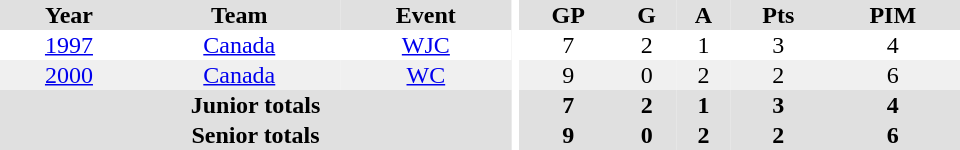<table border="0" cellpadding="1" cellspacing="0" ID="Table3" style="text-align:center; width:40em">
<tr ALIGN="center" bgcolor="#e0e0e0">
<th>Year</th>
<th>Team</th>
<th>Event</th>
<th rowspan="99" bgcolor="#ffffff"></th>
<th>GP</th>
<th>G</th>
<th>A</th>
<th>Pts</th>
<th>PIM</th>
</tr>
<tr>
<td><a href='#'>1997</a></td>
<td><a href='#'>Canada</a></td>
<td><a href='#'>WJC</a></td>
<td>7</td>
<td>2</td>
<td>1</td>
<td>3</td>
<td>4</td>
</tr>
<tr bgcolor="#f0f0f0">
<td><a href='#'>2000</a></td>
<td><a href='#'>Canada</a></td>
<td><a href='#'>WC</a></td>
<td>9</td>
<td>0</td>
<td>2</td>
<td>2</td>
<td>6</td>
</tr>
<tr bgcolor="#e0e0e0">
<th colspan="3">Junior totals</th>
<th>7</th>
<th>2</th>
<th>1</th>
<th>3</th>
<th>4</th>
</tr>
<tr bgcolor="#e0e0e0">
<th colspan="3">Senior totals</th>
<th>9</th>
<th>0</th>
<th>2</th>
<th>2</th>
<th>6</th>
</tr>
</table>
